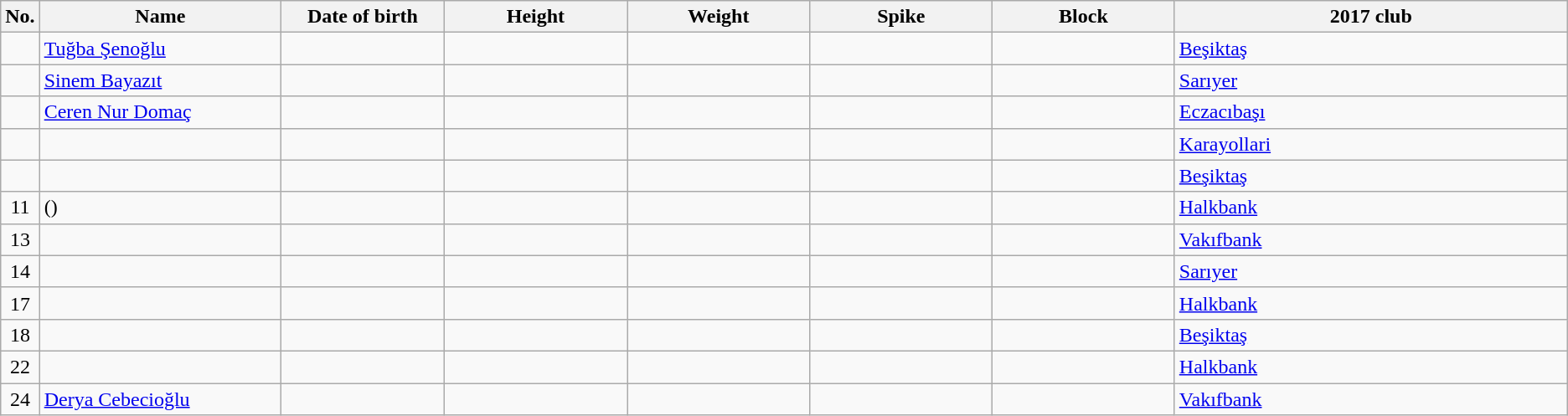<table class="wikitable sortable" style="text-align:center;">
<tr>
<th>No.</th>
<th style="width:12em">Name</th>
<th style="width:8em">Date of birth</th>
<th style="width:9em">Height</th>
<th style="width:9em">Weight</th>
<th style="width:9em">Spike</th>
<th style="width:9em">Block</th>
<th style="width:20em">2017 club</th>
</tr>
<tr>
<td></td>
<td align=left><a href='#'>Tuğba Şenoğlu</a></td>
<td align=right></td>
<td></td>
<td></td>
<td></td>
<td></td>
<td align=left> <a href='#'>Beşiktaş</a></td>
</tr>
<tr>
<td></td>
<td align=left><a href='#'>Sinem Bayazıt</a></td>
<td align=right></td>
<td></td>
<td></td>
<td></td>
<td></td>
<td align=left> <a href='#'>Sarıyer</a></td>
</tr>
<tr>
<td></td>
<td align=left><a href='#'>Ceren Nur Domaç</a></td>
<td align=right></td>
<td></td>
<td></td>
<td></td>
<td></td>
<td align=left> <a href='#'>Eczacıbaşı</a></td>
</tr>
<tr>
<td></td>
<td align=left></td>
<td align=right></td>
<td></td>
<td></td>
<td></td>
<td></td>
<td align=left> <a href='#'>Karayollari</a></td>
</tr>
<tr>
<td></td>
<td align=left></td>
<td align=right></td>
<td></td>
<td></td>
<td></td>
<td></td>
<td align=left> <a href='#'>Beşiktaş</a></td>
</tr>
<tr>
<td>11</td>
<td align=left> ()</td>
<td align=right></td>
<td></td>
<td></td>
<td></td>
<td></td>
<td align=left> <a href='#'>Halkbank</a></td>
</tr>
<tr>
<td>13</td>
<td align=left></td>
<td align=right></td>
<td></td>
<td></td>
<td></td>
<td></td>
<td align=left> <a href='#'>Vakıfbank</a></td>
</tr>
<tr>
<td>14</td>
<td align=left></td>
<td align=right></td>
<td></td>
<td></td>
<td></td>
<td></td>
<td align=left> <a href='#'>Sarıyer</a></td>
</tr>
<tr>
<td>17</td>
<td align=left></td>
<td align=right></td>
<td></td>
<td></td>
<td></td>
<td></td>
<td align=left> <a href='#'>Halkbank</a></td>
</tr>
<tr>
<td>18</td>
<td align=left></td>
<td align=right></td>
<td></td>
<td></td>
<td></td>
<td></td>
<td align=left> <a href='#'>Beşiktaş</a></td>
</tr>
<tr>
<td>22</td>
<td align=left></td>
<td align=right></td>
<td></td>
<td></td>
<td></td>
<td></td>
<td align=left> <a href='#'>Halkbank</a></td>
</tr>
<tr>
<td>24</td>
<td align=left><a href='#'>Derya Cebecioğlu</a></td>
<td align=right></td>
<td></td>
<td></td>
<td></td>
<td></td>
<td align=left> <a href='#'>Vakıfbank</a></td>
</tr>
</table>
